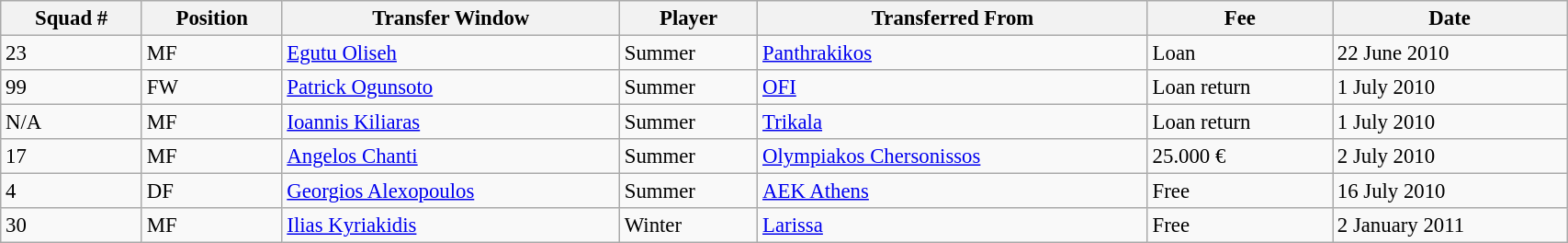<table class="wikitable sortable" style="width:90%; text-align:center; font-size:95%; text-align:left;">
<tr>
<th><strong>Squad #</strong></th>
<th><strong>Position</strong></th>
<th><strong>Transfer Window</strong></th>
<th><strong>Player</strong></th>
<th><strong>Transferred From</strong></th>
<th><strong>Fee</strong></th>
<th><strong>Date</strong></th>
</tr>
<tr>
<td>23</td>
<td>MF</td>
<td>  <a href='#'>Egutu Oliseh</a></td>
<td>Summer</td>
<td> <a href='#'>Panthrakikos</a></td>
<td>Loan</td>
<td>22 June 2010</td>
</tr>
<tr>
<td>99</td>
<td>FW</td>
<td> <a href='#'>Patrick Ogunsoto</a></td>
<td>Summer</td>
<td> <a href='#'>OFI</a></td>
<td>Loan return</td>
<td>1 July 2010</td>
</tr>
<tr>
<td>N/A</td>
<td>MF</td>
<td> <a href='#'>Ioannis Kiliaras</a></td>
<td>Summer</td>
<td> <a href='#'>Trikala</a></td>
<td>Loan return</td>
<td>1 July 2010</td>
</tr>
<tr>
<td>17</td>
<td>MF</td>
<td> <a href='#'>Angelos Chanti</a></td>
<td>Summer</td>
<td> <a href='#'>Olympiakos Chersonissos</a></td>
<td> 25.000 €</td>
<td>2 July 2010</td>
</tr>
<tr>
<td>4</td>
<td>DF</td>
<td> <a href='#'>Georgios Alexopoulos</a></td>
<td>Summer</td>
<td> <a href='#'>AEK Athens</a></td>
<td>Free</td>
<td>16 July 2010</td>
</tr>
<tr>
<td>30</td>
<td>MF</td>
<td> <a href='#'>Ilias Kyriakidis</a></td>
<td>Winter</td>
<td> <a href='#'>Larissa</a></td>
<td>Free</td>
<td>2 January 2011</td>
</tr>
</table>
